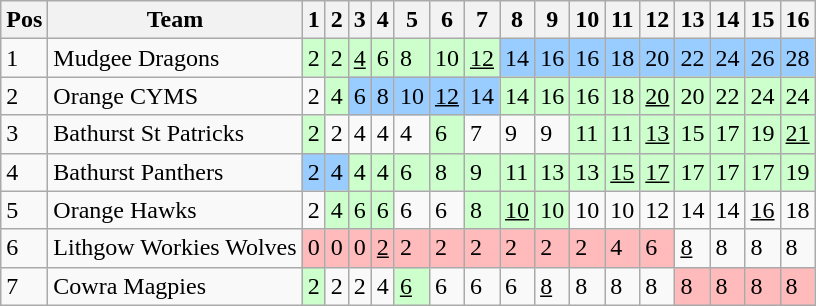<table class="wikitable">
<tr>
<th>Pos</th>
<th>Team</th>
<th>1</th>
<th>2</th>
<th>3</th>
<th>4</th>
<th>5</th>
<th>6</th>
<th>7</th>
<th>8</th>
<th>9</th>
<th>10</th>
<th>11</th>
<th>12</th>
<th>13</th>
<th>14</th>
<th>15</th>
<th>16</th>
</tr>
<tr>
<td>1</td>
<td> Mudgee Dragons</td>
<td style="background:#ccffcc;">2</td>
<td style="background:#ccffcc;">2</td>
<td style="background:#ccffcc;"><u>4</u></td>
<td style="background:#ccffcc;">6</td>
<td style="background:#ccffcc;">8</td>
<td style="background:#ccffcc;">10</td>
<td style="background:#ccffcc;"><u>12</u></td>
<td style="background:#99ccff;">14</td>
<td style="background:#99ccff;">16</td>
<td style="background:#99ccff;">16</td>
<td style="background:#99ccff;">18</td>
<td style="background:#99ccff;">20</td>
<td style="background:#99ccff;">22</td>
<td style="background:#99ccff;">24</td>
<td style="background:#99ccff;">26</td>
<td style="background:#99ccff;">28</td>
</tr>
<tr>
<td>2</td>
<td> Orange CYMS</td>
<td>2</td>
<td style="background:#ccffcc;">4</td>
<td style="background:#99ccff;">6</td>
<td style="background:#99ccff;">8</td>
<td style="background:#99ccff;">10</td>
<td style="background:#99ccff;"><u>12</u></td>
<td style="background:#99ccff;">14</td>
<td style="background:#ccffcc;">14</td>
<td style="background:#ccffcc;">16</td>
<td style="background:#ccffcc;">16</td>
<td style="background:#ccffcc;">18</td>
<td style="background:#ccffcc;"><u>20</u></td>
<td style="background:#ccffcc;">20</td>
<td style="background:#ccffcc;">22</td>
<td style="background:#ccffcc;">24</td>
<td style="background:#ccffcc;">24</td>
</tr>
<tr>
<td>3</td>
<td> Bathurst St Patricks</td>
<td style="background:#ccffcc;">2</td>
<td>2</td>
<td>4</td>
<td>4</td>
<td>4</td>
<td style="background:#ccffcc;">6</td>
<td>7</td>
<td>9</td>
<td>9</td>
<td style="background:#ccffcc;">11</td>
<td style="background:#ccffcc;">11</td>
<td style="background:#ccffcc;"><u>13</u></td>
<td style="background:#ccffcc;">15</td>
<td style="background:#ccffcc;">17</td>
<td style="background:#ccffcc;">19</td>
<td style="background:#ccffcc;"><u>21</u></td>
</tr>
<tr>
<td>4</td>
<td> Bathurst Panthers</td>
<td style="background:#99ccff;">2</td>
<td style="background:#99ccff;">4</td>
<td style="background:#ccffcc;">4</td>
<td style="background:#ccffcc;">4</td>
<td style="background:#ccffcc;">6</td>
<td style="background:#ccffcc;">8</td>
<td style="background:#ccffcc;">9</td>
<td style="background:#ccffcc;">11</td>
<td style="background:#ccffcc;">13</td>
<td style="background:#ccffcc;">13</td>
<td style="background:#ccffcc;"><u>15</u></td>
<td style="background:#ccffcc;"><u>17</u></td>
<td style="background:#ccffcc;">17</td>
<td style="background:#ccffcc;">17</td>
<td style="background:#ccffcc;">17</td>
<td style="background:#ccffcc;">19</td>
</tr>
<tr>
<td>5</td>
<td> Orange Hawks</td>
<td>2</td>
<td style="background:#ccffcc;">4</td>
<td style="background:#ccffcc;">6</td>
<td style="background:#ccffcc;">6</td>
<td>6</td>
<td>6</td>
<td style="background:#ccffcc;">8</td>
<td style="background:#ccffcc;"><u>10</u></td>
<td style="background:#ccffcc;">10</td>
<td>10</td>
<td>10</td>
<td>12</td>
<td>14</td>
<td>14</td>
<td><u>16</u></td>
<td>18</td>
</tr>
<tr>
<td>6</td>
<td> Lithgow Workies Wolves</td>
<td style="background:#ffbbbb;">0</td>
<td style="background:#ffbbbb;">0</td>
<td style="background:#ffbbbb;">0</td>
<td style="background:#ffbbbb;"><u>2</u></td>
<td style="background:#ffbbbb;">2</td>
<td style="background:#ffbbbb;">2</td>
<td style="background:#ffbbbb;">2</td>
<td style="background:#ffbbbb;">2</td>
<td style="background:#ffbbbb;">2</td>
<td style="background:#ffbbbb;">2</td>
<td style="background:#ffbbbb;">4</td>
<td style="background:#ffbbbb;">6</td>
<td><u>8</u></td>
<td>8</td>
<td>8</td>
<td>8</td>
</tr>
<tr>
<td>7</td>
<td> Cowra Magpies</td>
<td style="background:#ccffcc;">2</td>
<td>2</td>
<td>2</td>
<td>4</td>
<td style="background:#ccffcc;"><u>6</u></td>
<td>6</td>
<td>6</td>
<td>6</td>
<td><u>8</u></td>
<td>8</td>
<td>8</td>
<td>8</td>
<td style="background:#ffbbbb;">8</td>
<td style="background:#ffbbbb;">8</td>
<td style="background:#ffbbbb;">8</td>
<td style="background:#ffbbbb;">8</td>
</tr>
</table>
